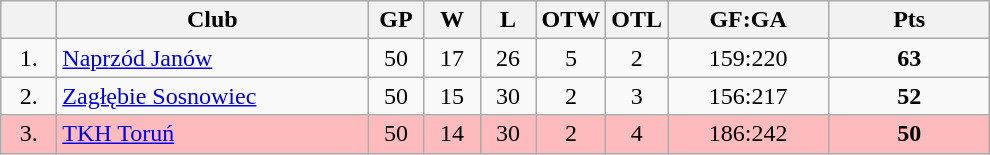<table class="wikitable">
<tr>
<th width="30"></th>
<th width="200">Club</th>
<th width="30">GP</th>
<th width="30">W</th>
<th width="30">L</th>
<th width="30">OTW</th>
<th width="30">OTL</th>
<th width="100">GF:GA</th>
<th width="100">Pts</th>
</tr>
<tr align="center">
<td>1.</td>
<td align="left"><a href='#'>Naprzód Janów</a></td>
<td>50</td>
<td>17</td>
<td>26</td>
<td>5</td>
<td>2</td>
<td>159:220</td>
<td><strong>63</strong></td>
</tr>
<tr align="center">
<td>2.</td>
<td align="left"><a href='#'>Zagłębie Sosnowiec</a></td>
<td>50</td>
<td>15</td>
<td>30</td>
<td>2</td>
<td>3</td>
<td>156:217</td>
<td><strong>52</strong></td>
</tr>
<tr bgcolor="#FDBBBD" align="center">
<td>3.</td>
<td align="left"><a href='#'>TKH Toruń</a></td>
<td>50</td>
<td>14</td>
<td>30</td>
<td>2</td>
<td>4</td>
<td>186:242</td>
<td><strong>50</strong></td>
</tr>
</table>
